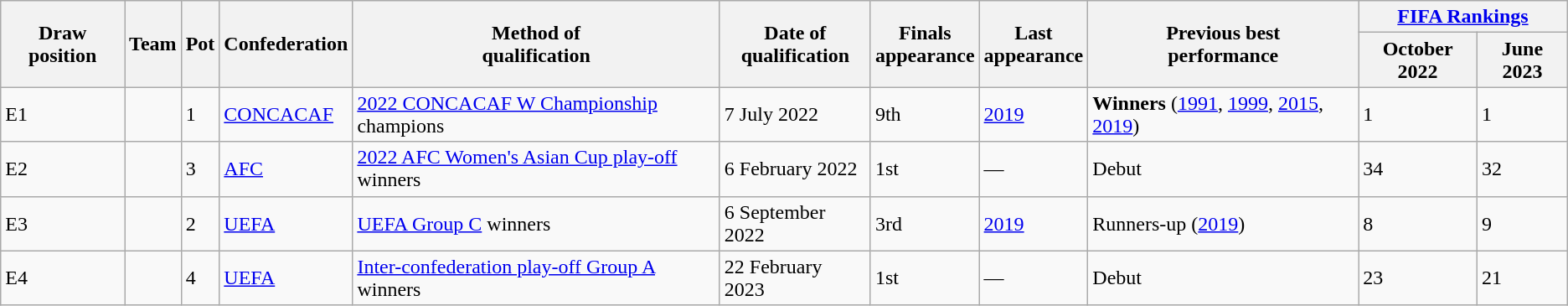<table class="wikitable sortable">
<tr>
<th rowspan=2>Draw position</th>
<th rowspan=2>Team</th>
<th rowspan=2>Pot</th>
<th rowspan=2>Confederation</th>
<th rowspan=2>Method of<br>qualification</th>
<th rowspan=2>Date of<br>qualification</th>
<th rowspan=2 data-sort-type="number">Finals<br>appearance</th>
<th rowspan=2>Last<br>appearance</th>
<th rowspan=2>Previous best<br>performance</th>
<th colspan=2><a href='#'>FIFA Rankings</a></th>
</tr>
<tr>
<th>October 2022</th>
<th>June 2023</th>
</tr>
<tr>
<td>E1</td>
<td style=white-space:nowrap></td>
<td>1</td>
<td><a href='#'>CONCACAF</a></td>
<td><a href='#'>2022 CONCACAF W Championship</a> champions</td>
<td>7 July 2022</td>
<td>9th</td>
<td><a href='#'>2019</a></td>
<td data-sort-value="1"><strong>Winners</strong> (<a href='#'>1991</a>, <a href='#'>1999</a>, <a href='#'>2015</a>, <a href='#'>2019</a>)</td>
<td>1</td>
<td>1</td>
</tr>
<tr>
<td>E2</td>
<td style=white-space:nowrap></td>
<td>3</td>
<td><a href='#'>AFC</a></td>
<td><a href='#'>2022 AFC Women's Asian Cup play-off</a> winners</td>
<td>6 February 2022</td>
<td>1st</td>
<td>—</td>
<td data-sort-value="99">Debut</td>
<td>34</td>
<td>32</td>
</tr>
<tr>
<td>E3</td>
<td style=white-space:nowrap></td>
<td>2</td>
<td><a href='#'>UEFA</a></td>
<td><a href='#'>UEFA Group C</a> winners</td>
<td>6 September 2022</td>
<td>3rd</td>
<td><a href='#'>2019</a></td>
<td data-sort-value="2">Runners-up (<a href='#'>2019</a>)</td>
<td>8</td>
<td>9</td>
</tr>
<tr>
<td>E4</td>
<td style=white-space:nowrap></td>
<td>4</td>
<td><a href='#'>UEFA</a></td>
<td><a href='#'>Inter-confederation play-off Group A</a> winners</td>
<td>22 February 2023</td>
<td>1st</td>
<td>—</td>
<td data-sort-value="99">Debut</td>
<td>23</td>
<td>21</td>
</tr>
</table>
